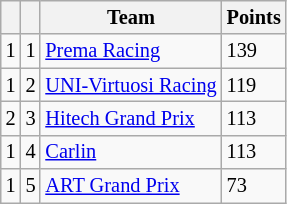<table class="wikitable" style="font-size: 85%;">
<tr>
<th></th>
<th></th>
<th>Team</th>
<th>Points</th>
</tr>
<tr>
<td align="left"> 1</td>
<td align="center">1</td>
<td> <a href='#'>Prema Racing</a></td>
<td>139</td>
</tr>
<tr>
<td align="left"> 1</td>
<td align="center">2</td>
<td> <a href='#'>UNI-Virtuosi Racing</a></td>
<td>119</td>
</tr>
<tr>
<td align="left"> 2</td>
<td align="center">3</td>
<td> <a href='#'>Hitech Grand Prix</a></td>
<td>113</td>
</tr>
<tr>
<td align="left"> 1</td>
<td align="center">4</td>
<td> <a href='#'>Carlin</a></td>
<td>113</td>
</tr>
<tr>
<td align="left"> 1</td>
<td align="center">5</td>
<td> <a href='#'>ART Grand Prix</a></td>
<td>73</td>
</tr>
</table>
